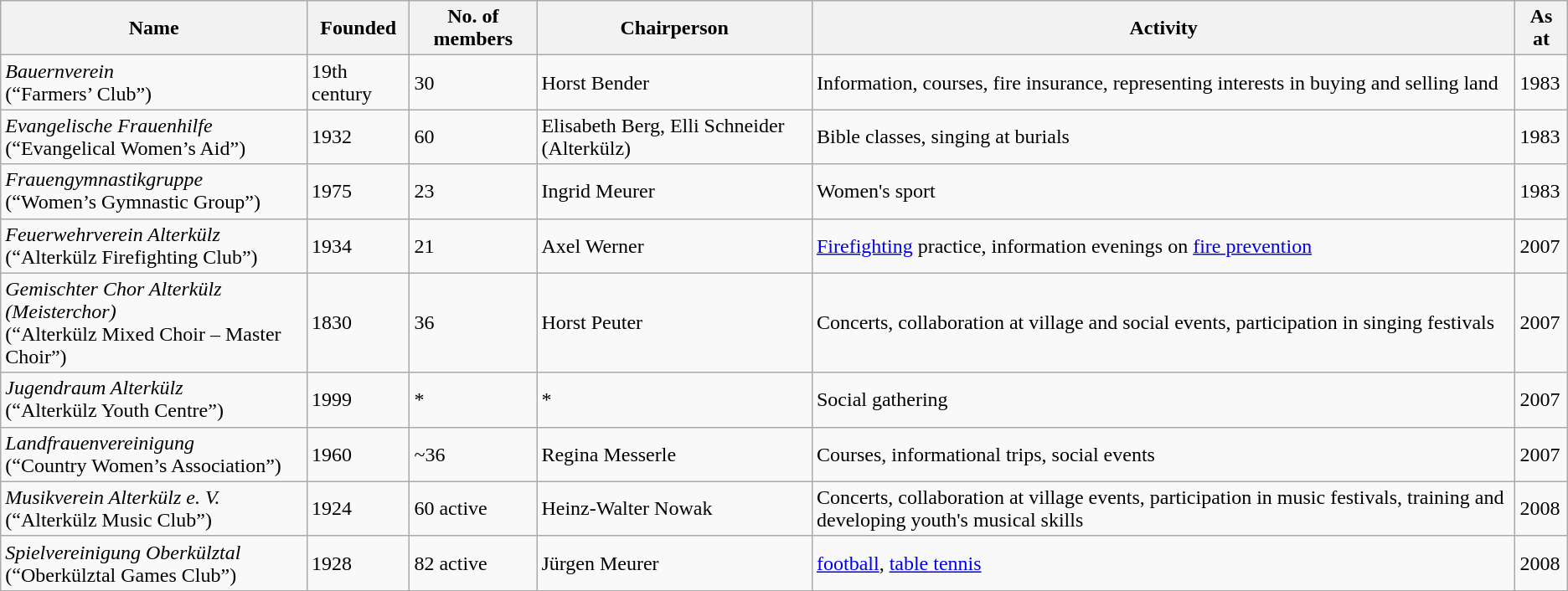<table class="wikitable">
<tr>
<th>Name</th>
<th>Founded</th>
<th>No. of members</th>
<th>Chairperson</th>
<th>Activity</th>
<th>As at</th>
</tr>
<tr>
<td><em>Bauernverein</em><br>(“Farmers’ Club”)</td>
<td>19th century</td>
<td>30</td>
<td>Horst Bender</td>
<td>Information, courses, fire insurance, representing interests in buying and selling land</td>
<td>1983</td>
</tr>
<tr>
<td><em>Evangelische Frauenhilfe</em><br>(“Evangelical Women’s Aid”)</td>
<td>1932</td>
<td>60</td>
<td>Elisabeth Berg, Elli Schneider (Alterkülz)</td>
<td>Bible classes, singing at burials</td>
<td>1983</td>
</tr>
<tr>
<td><em>Frauengymnastikgruppe</em><br>(“Women’s Gymnastic Group”)</td>
<td>1975</td>
<td>23</td>
<td>Ingrid Meurer</td>
<td>Women's sport</td>
<td>1983</td>
</tr>
<tr>
<td><em>Feuerwehrverein Alterkülz</em><br>(“Alterkülz Firefighting Club”)</td>
<td>1934</td>
<td>21</td>
<td>Axel Werner</td>
<td><a href='#'>Firefighting</a> practice, information evenings on <a href='#'>fire prevention</a></td>
<td>2007</td>
</tr>
<tr>
<td><em>Gemischter Chor Alterkülz (Meisterchor)</em><br>(“Alterkülz Mixed Choir – Master Choir”)</td>
<td>1830</td>
<td>36</td>
<td>Horst Peuter</td>
<td>Concerts, collaboration at village and social events, participation in singing festivals</td>
<td>2007</td>
</tr>
<tr>
<td><em>Jugendraum Alterkülz</em><br>(“Alterkülz Youth Centre”)</td>
<td>1999</td>
<td>*</td>
<td>*</td>
<td>Social gathering</td>
<td>2007</td>
</tr>
<tr>
<td><em>Landfrauenvereinigung</em><br> (“Country Women’s Association”)</td>
<td>1960</td>
<td>~36</td>
<td>Regina Messerle</td>
<td>Courses, informational trips, social events</td>
<td>2007</td>
</tr>
<tr>
<td><em>Musikverein Alterkülz e. V.</em><br>(“Alterkülz Music Club”)</td>
<td>1924</td>
<td>60 active</td>
<td>Heinz-Walter Nowak</td>
<td>Concerts, collaboration at village events, participation in music festivals, training and developing youth's musical skills</td>
<td>2008</td>
</tr>
<tr>
<td><em>Spielvereinigung Oberkülztal</em><br>(“Oberkülztal Games Club”)</td>
<td>1928</td>
<td>82 active</td>
<td>Jürgen Meurer</td>
<td><a href='#'>football</a>, <a href='#'>table tennis</a></td>
<td>2008</td>
</tr>
<tr>
</tr>
</table>
